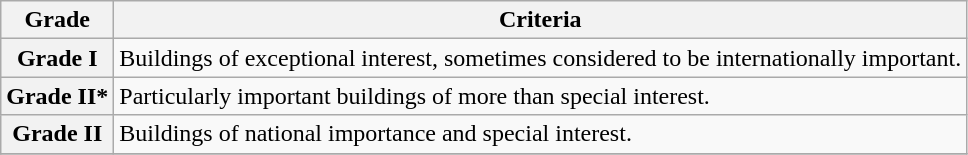<table class="wikitable" border="1">
<tr>
<th>Grade</th>
<th>Criteria</th>
</tr>
<tr>
<th>Grade I</th>
<td>Buildings of exceptional interest, sometimes considered to be internationally important.</td>
</tr>
<tr>
<th>Grade II*</th>
<td>Particularly important buildings of more than special interest.</td>
</tr>
<tr>
<th>Grade II</th>
<td>Buildings of national importance and special interest.</td>
</tr>
<tr>
</tr>
</table>
